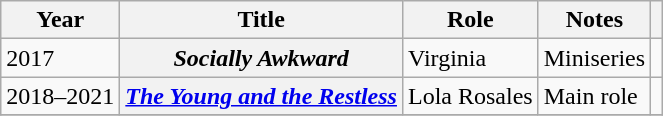<table class="wikitable plainrowheaders">
<tr>
<th>Year</th>
<th>Title</th>
<th>Role</th>
<th>Notes</th>
<th></th>
</tr>
<tr>
<td>2017</td>
<th scope="row"><em>Socially Awkward</em></th>
<td>Virginia</td>
<td>Miniseries</td>
<td align="center"></td>
</tr>
<tr>
<td>2018–2021</td>
<th scope="row"><em><a href='#'>The Young and the Restless</a></em></th>
<td>Lola Rosales</td>
<td>Main role</td>
<td align="center"></td>
</tr>
<tr>
</tr>
</table>
